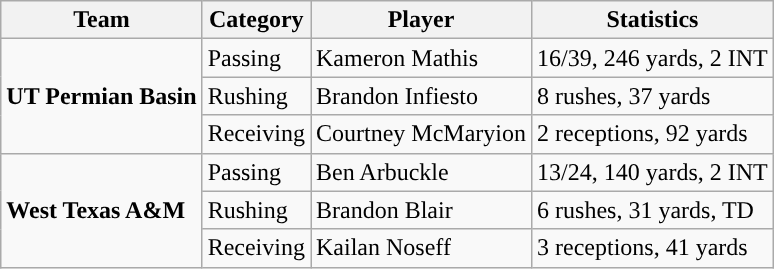<table class="wikitable" style="float: right;">
<tr>
<th>Team</th>
<th>Category</th>
<th>Player</th>
<th>Statistics</th>
</tr>
<tr>
<td rowspan=3><strong>UT Permian Basin</strong></td>
<td>Passing</td>
<td>Kameron Mathis</td>
<td>16/39, 246 yards, 2 INT</td>
</tr>
<tr>
<td>Rushing</td>
<td>Brandon Infiesto</td>
<td>8 rushes, 37 yards</td>
</tr>
<tr>
<td>Receiving</td>
<td>Courtney McMaryion</td>
<td>2 receptions, 92 yards</td>
</tr>
<tr>
<td rowspan=3><strong>West Texas A&M</strong></td>
<td>Passing</td>
<td>Ben Arbuckle</td>
<td>13/24, 140 yards, 2 INT</td>
</tr>
<tr>
<td>Rushing</td>
<td>Brandon Blair</td>
<td>6 rushes, 31 yards, TD</td>
</tr>
<tr>
<td>Receiving</td>
<td>Kailan Noseff</td>
<td>3 receptions, 41 yards</td>
</tr>
</table>
